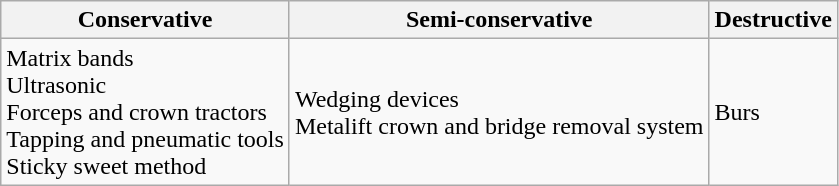<table class="wikitable">
<tr>
<th>Conservative</th>
<th>Semi-conservative</th>
<th>Destructive</th>
</tr>
<tr>
<td>Matrix bands<br>Ultrasonic<br>Forceps and crown tractors<br>Tapping and pneumatic tools<br>Sticky sweet method</td>
<td>Wedging devices<br>Metalift crown and bridge removal system</td>
<td>Burs</td>
</tr>
</table>
